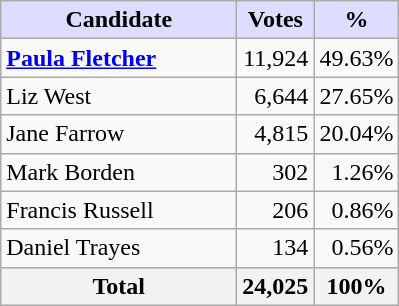<table class="wikitable">
<tr>
<th style="background:#ddf; width:150px;">Candidate</th>
<th style="background:#ddf;">Votes</th>
<th style="background:#ddf;">%</th>
</tr>
<tr>
<td><strong><a href='#'>Paula Fletcher</a></strong></td>
<td align=right>11,924</td>
<td align=right>49.63%</td>
</tr>
<tr>
<td>Liz West</td>
<td align=right>6,644</td>
<td align=right>27.65%</td>
</tr>
<tr>
<td>Jane Farrow</td>
<td align=right>4,815</td>
<td align=right>20.04%</td>
</tr>
<tr>
<td>Mark Borden</td>
<td align=right>302</td>
<td align=right>1.26%</td>
</tr>
<tr>
<td>Francis Russell</td>
<td align=right>206</td>
<td align=right>0.86%</td>
</tr>
<tr>
<td>Daniel Trayes</td>
<td align=right>134</td>
<td align=right>0.56%</td>
</tr>
<tr>
<th>Total</th>
<th align=right>24,025</th>
<th align=right>100%</th>
</tr>
</table>
